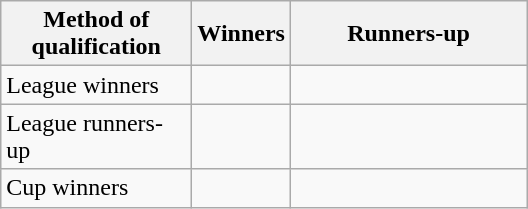<table class="wikitable sortable">
<tr>
<th width="120">Method of qualification</th>
<th width="10">Winners</th>
<th width="150">Runners-up</th>
</tr>
<tr>
<td>League winners</td>
<td></td>
<td></td>
</tr>
<tr>
<td>League runners-up</td>
<td></td>
<td></td>
</tr>
<tr>
<td>Cup winners</td>
<td></td>
<td></td>
</tr>
</table>
